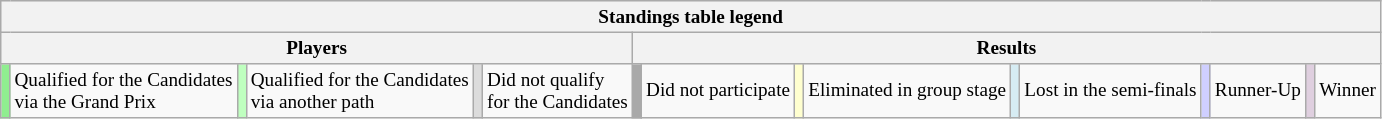<table class="wikitable" style="font-size:80%;">
<tr bgcolor="#efefef">
<th colspan="16">Standings table legend</th>
</tr>
<tr>
<th colspan="6">Players</th>
<th colspan="10">Results</th>
</tr>
<tr>
<td align="center" style="background:lightgreen;"></td>
<td>Qualified for the Candidates <br> via the Grand Prix</td>
<td align="center" style="background:#bfffbf;"></td>
<td>Qualified for the Candidates <br> via another path</td>
<td align="center" style="background:#dcdcdc;"></td>
<td>Did not qualify <br> for the Candidates</td>
<td align="center" style="background:#a9a9a9;"></td>
<td>Did not participate</td>
<td align="center" style="background:#ffffcf;"></td>
<td>Eliminated in group stage</td>
<td align="center" style="background:#d6ecf3;"></td>
<td>Lost in the semi-finals</td>
<td align="center" style="background:#cfcfff;"></td>
<td>Runner-Up</td>
<td align="center" style="background:#dfcfdf;"></td>
<td>Winner</td>
</tr>
</table>
